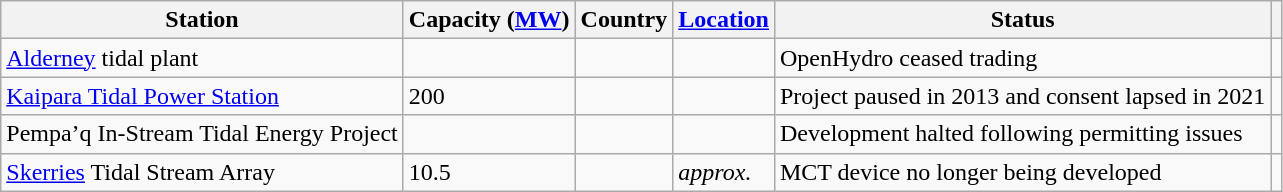<table class="wikitable sortable">
<tr>
<th>Station</th>
<th>Capacity (<a href='#'>MW</a>)</th>
<th>Country</th>
<th><a href='#'>Location</a></th>
<th>Status</th>
<th></th>
</tr>
<tr>
<td><a href='#'>Alderney</a> tidal plant</td>
<td></td>
<td></td>
<td></td>
<td>OpenHydro ceased trading</td>
<td></td>
</tr>
<tr>
<td><a href='#'>Kaipara Tidal Power Station</a></td>
<td>200</td>
<td></td>
<td></td>
<td>Project paused in 2013 and consent lapsed in 2021</td>
<td></td>
</tr>
<tr>
<td>Pempa’q In-Stream Tidal Energy Project</td>
<td></td>
<td></td>
<td></td>
<td>Development halted following permitting issues</td>
<td></td>
</tr>
<tr>
<td><a href='#'>Skerries</a> Tidal Stream Array</td>
<td>10.5</td>
<td></td>
<td> <em>approx.</em></td>
<td>MCT device no longer being developed</td>
<td></td>
</tr>
</table>
